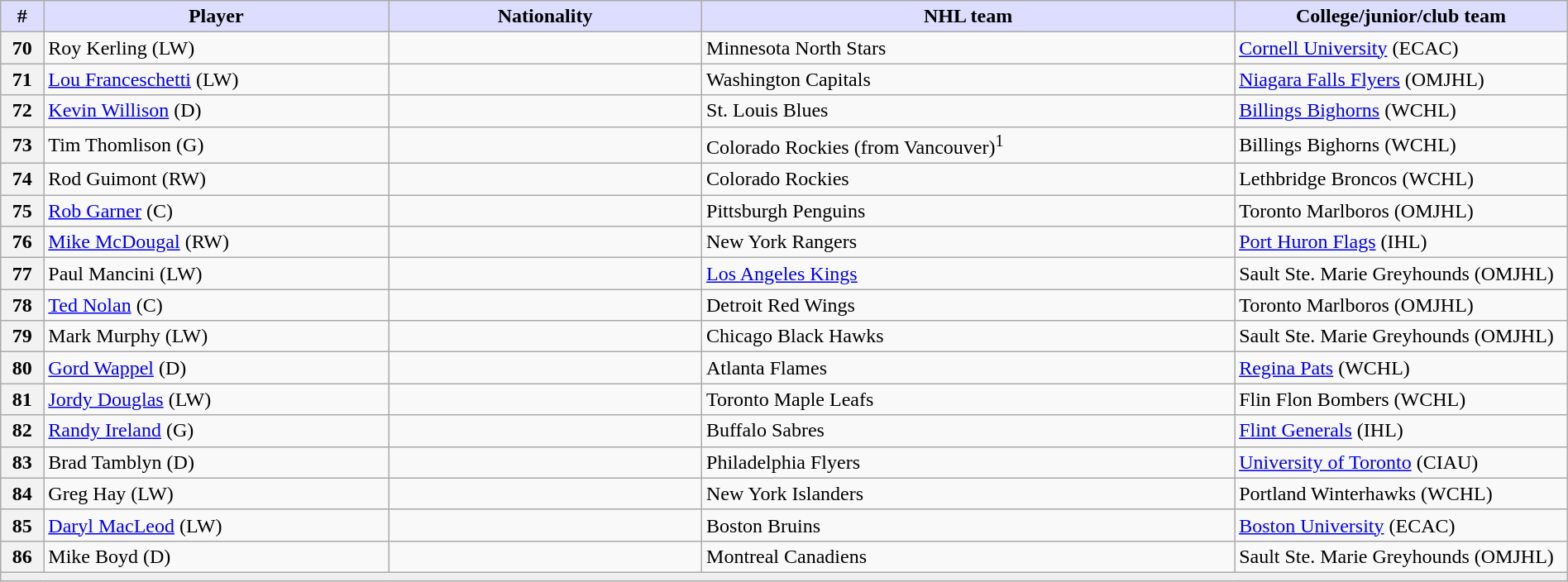<table class="wikitable" style="width: 100%">
<tr>
<th style="background:#ddf; width:2.75%;">#</th>
<th style="background:#ddf; width:22.0%;">Player</th>
<th style="background:#ddf; width:20.0%;">Nationality</th>
<th style="background:#ddf; width:34.0%;">NHL team</th>
<th style="background:#ddf; width:100.0%;">College/junior/club team</th>
</tr>
<tr>
<th>70</th>
<td>Roy Kerling (LW)</td>
<td></td>
<td>Minnesota North Stars</td>
<td><a href='#'>Cornell University</a> (ECAC)</td>
</tr>
<tr>
<th>71</th>
<td><a href='#'>Lou Franceschetti</a> (LW)</td>
<td></td>
<td>Washington Capitals</td>
<td><a href='#'>Niagara Falls Flyers</a> (OMJHL)</td>
</tr>
<tr>
<th>72</th>
<td><a href='#'>Kevin Willison</a> (D)</td>
<td></td>
<td>St. Louis Blues</td>
<td><a href='#'>Billings Bighorns</a> (WCHL)</td>
</tr>
<tr>
<th>73</th>
<td>Tim Thomlison (G)</td>
<td></td>
<td>Colorado Rockies (from Vancouver)<sup>1</sup></td>
<td>Billings Bighorns (WCHL)</td>
</tr>
<tr>
<th>74</th>
<td>Rod Guimont (RW)</td>
<td></td>
<td>Colorado Rockies</td>
<td>Lethbridge Broncos (WCHL)</td>
</tr>
<tr>
<th>75</th>
<td><a href='#'>Rob Garner</a> (C)</td>
<td></td>
<td>Pittsburgh Penguins</td>
<td>Toronto Marlboros (OMJHL)</td>
</tr>
<tr>
<th>76</th>
<td><a href='#'>Mike McDougal</a> (RW)</td>
<td></td>
<td>New York Rangers</td>
<td><a href='#'>Port Huron Flags</a> (IHL)</td>
</tr>
<tr>
<th>77</th>
<td>Paul Mancini (LW)</td>
<td></td>
<td><a href='#'>Los Angeles Kings</a></td>
<td>Sault Ste. Marie Greyhounds (OMJHL)</td>
</tr>
<tr>
<th>78</th>
<td><a href='#'>Ted Nolan</a> (C)</td>
<td></td>
<td>Detroit Red Wings</td>
<td>Toronto Marlboros (OMJHL)</td>
</tr>
<tr>
<th>79</th>
<td>Mark Murphy (LW)</td>
<td></td>
<td>Chicago Black Hawks</td>
<td>Sault Ste. Marie Greyhounds (OMJHL)</td>
</tr>
<tr>
<th>80</th>
<td><a href='#'>Gord Wappel</a> (D)</td>
<td></td>
<td>Atlanta Flames</td>
<td><a href='#'>Regina Pats</a> (WCHL)</td>
</tr>
<tr>
<th>81</th>
<td><a href='#'>Jordy Douglas</a> (LW)</td>
<td></td>
<td>Toronto Maple Leafs</td>
<td>Flin Flon Bombers (WCHL)</td>
</tr>
<tr>
<th>82</th>
<td><a href='#'>Randy Ireland</a> (G)</td>
<td></td>
<td>Buffalo Sabres</td>
<td><a href='#'>Flint Generals</a> (IHL)</td>
</tr>
<tr>
<th>83</th>
<td>Brad Tamblyn (D)</td>
<td></td>
<td>Philadelphia Flyers</td>
<td><a href='#'>University of Toronto</a> (CIAU)</td>
</tr>
<tr>
<th>84</th>
<td>Greg Hay (LW)</td>
<td></td>
<td>New York Islanders</td>
<td>Portland Winterhawks (WCHL)</td>
</tr>
<tr>
<th>85</th>
<td><a href='#'>Daryl MacLeod</a> (LW)</td>
<td></td>
<td>Boston Bruins</td>
<td><a href='#'>Boston University</a> (ECAC)</td>
</tr>
<tr>
<th>86</th>
<td>Mike Boyd (D)</td>
<td></td>
<td>Montreal Canadiens</td>
<td>Sault Ste. Marie Greyhounds (OMJHL)</td>
</tr>
<tr>
<td align=center colspan="6" bgcolor="#efefef"></td>
</tr>
</table>
